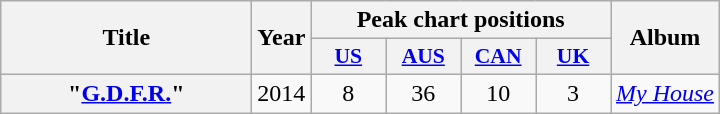<table class="wikitable plainrowheaders" style="text-align:center;">
<tr>
<th scope="col" rowspan="2" style="width:10em;">Title</th>
<th scope="col" rowspan="2" style="width:1em;">Year</th>
<th scope="col" colspan="4">Peak chart positions</th>
<th scope="col" rowspan="2">Album</th>
</tr>
<tr>
<th scope="col" style="width:3em;font-size:90%;"><a href='#'>US</a><br></th>
<th scope="col" style="width:3em;font-size:90%;"><a href='#'>AUS</a><br></th>
<th scope="col" style="width:3em;font-size:90%;"><a href='#'>CAN</a><br></th>
<th scope="col" style="width:3em;font-size:90%;"><a href='#'>UK</a><br></th>
</tr>
<tr>
<th scope="row">"<a href='#'>G.D.F.R.</a>"<br></th>
<td>2014</td>
<td>8</td>
<td>36</td>
<td>10</td>
<td>3</td>
<td><em><a href='#'>My House</a></em></td>
</tr>
</table>
